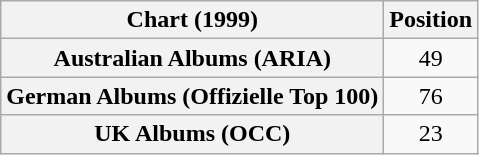<table class="wikitable sortable plainrowheaders" style="text-align:center">
<tr>
<th scope="col">Chart (1999)</th>
<th scope="col">Position</th>
</tr>
<tr>
<th scope="row">Australian Albums (ARIA)</th>
<td>49</td>
</tr>
<tr>
<th scope="row">German Albums (Offizielle Top 100)</th>
<td>76</td>
</tr>
<tr>
<th scope="row">UK Albums (OCC)</th>
<td>23</td>
</tr>
</table>
